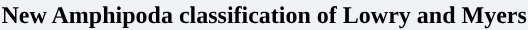<table class="collapsible ">
<tr>
<th style="background:#F0F2F5">New Amphipoda classification of Lowry and Myers</th>
</tr>
<tr>
<td><br></td>
</tr>
</table>
